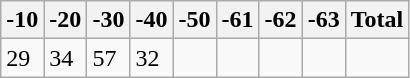<table class="wikitable">
<tr>
<th>-10</th>
<th>-20</th>
<th>-30</th>
<th>-40</th>
<th>-50</th>
<th>-61</th>
<th>-62</th>
<th>-63</th>
<th>Total</th>
</tr>
<tr>
<td>29</td>
<td>34</td>
<td>57</td>
<td>32</td>
<td></td>
<td></td>
<td></td>
<td></td>
<td></td>
</tr>
</table>
